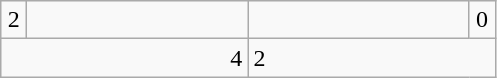<table class="wikitable">
<tr>
<td align="center" width="10">2</td>
<td align="center" width="140"></td>
<td align="center" width="140"></td>
<td align="center" width="10">0</td>
</tr>
<tr>
<td colspan="2" align="right">4</td>
<td colspan="2">2</td>
</tr>
</table>
